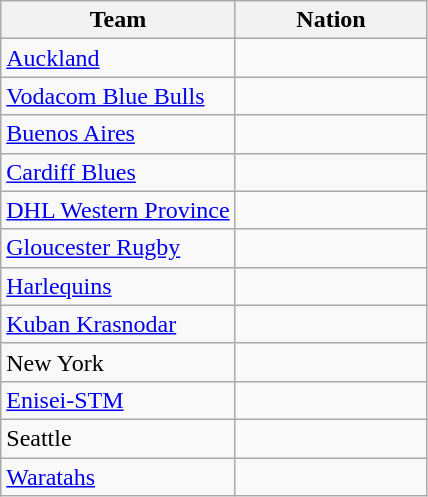<table class="wikitable sortable">
<tr>
<th width=55%>Team</th>
<th width=45%>Nation</th>
</tr>
<tr>
<td><a href='#'>Auckland</a></td>
<td></td>
</tr>
<tr>
<td><a href='#'>Vodacom Blue Bulls</a></td>
<td></td>
</tr>
<tr>
<td><a href='#'>Buenos Aires</a></td>
<td></td>
</tr>
<tr>
<td><a href='#'>Cardiff Blues</a></td>
<td></td>
</tr>
<tr>
<td><a href='#'>DHL Western Province</a></td>
<td></td>
</tr>
<tr>
<td><a href='#'>Gloucester Rugby</a></td>
<td></td>
</tr>
<tr>
<td><a href='#'>Harlequins</a></td>
<td></td>
</tr>
<tr>
<td><a href='#'>Kuban Krasnodar</a></td>
<td></td>
</tr>
<tr>
<td>New York</td>
<td></td>
</tr>
<tr>
<td><a href='#'>Enisei-STM</a></td>
<td></td>
</tr>
<tr>
<td>Seattle</td>
<td></td>
</tr>
<tr>
<td><a href='#'>Waratahs</a></td>
<td></td>
</tr>
</table>
